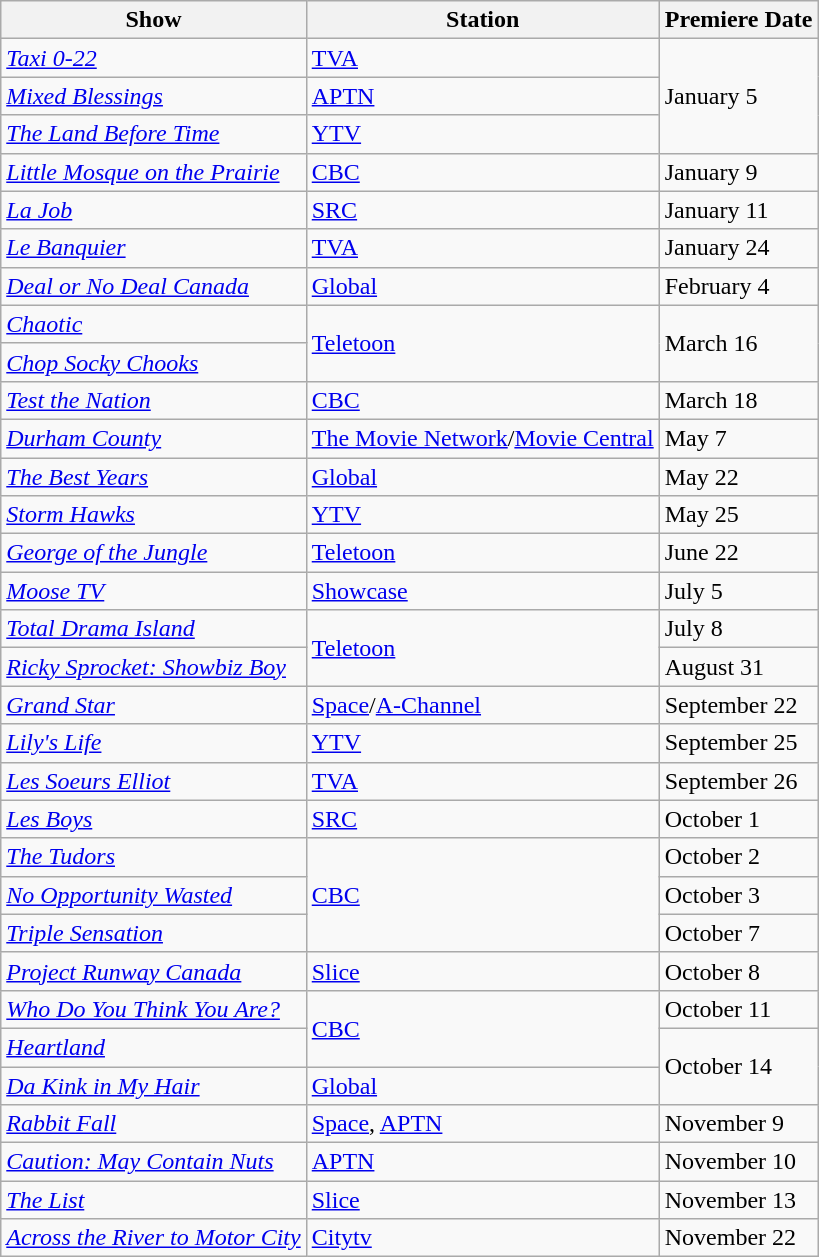<table class="wikitable">
<tr>
<th>Show</th>
<th>Station</th>
<th>Premiere Date</th>
</tr>
<tr>
<td><em><a href='#'>Taxi 0-22</a></em></td>
<td><a href='#'>TVA</a></td>
<td rowspan="3">January 5</td>
</tr>
<tr>
<td><em><a href='#'>Mixed Blessings</a></em></td>
<td><a href='#'>APTN</a></td>
</tr>
<tr>
<td><em><a href='#'>The Land Before Time</a></em></td>
<td><a href='#'>YTV</a></td>
</tr>
<tr>
<td><em><a href='#'>Little Mosque on the Prairie</a></em></td>
<td><a href='#'>CBC</a></td>
<td>January 9</td>
</tr>
<tr>
<td><em><a href='#'>La Job</a></em></td>
<td><a href='#'>SRC</a></td>
<td>January 11</td>
</tr>
<tr>
<td><em><a href='#'>Le Banquier</a></em></td>
<td><a href='#'>TVA</a></td>
<td>January 24</td>
</tr>
<tr>
<td><em><a href='#'>Deal or No Deal Canada</a></em></td>
<td><a href='#'>Global</a></td>
<td>February 4</td>
</tr>
<tr>
<td><em><a href='#'>Chaotic</a></em></td>
<td rowspan="2"><a href='#'>Teletoon</a></td>
<td rowspan="2">March 16</td>
</tr>
<tr>
<td><em><a href='#'>Chop Socky Chooks</a></em></td>
</tr>
<tr>
<td><em><a href='#'>Test the Nation</a></em></td>
<td><a href='#'>CBC</a></td>
<td>March 18</td>
</tr>
<tr>
<td><em><a href='#'>Durham County</a></em></td>
<td><a href='#'>The Movie Network</a>/<a href='#'>Movie Central</a></td>
<td>May 7</td>
</tr>
<tr>
<td><em><a href='#'>The Best Years</a></em></td>
<td><a href='#'>Global</a></td>
<td>May 22</td>
</tr>
<tr>
<td><em><a href='#'>Storm Hawks</a></em></td>
<td><a href='#'>YTV</a></td>
<td>May 25</td>
</tr>
<tr>
<td><em><a href='#'>George of the Jungle</a></em></td>
<td><a href='#'>Teletoon</a></td>
<td>June 22</td>
</tr>
<tr>
<td><em><a href='#'>Moose TV</a></em></td>
<td><a href='#'>Showcase</a></td>
<td>July 5</td>
</tr>
<tr>
<td><em><a href='#'>Total Drama Island</a></em></td>
<td rowspan="2"><a href='#'>Teletoon</a></td>
<td>July 8</td>
</tr>
<tr>
<td><em><a href='#'>Ricky Sprocket: Showbiz Boy</a></em></td>
<td>August 31</td>
</tr>
<tr>
<td><em><a href='#'>Grand Star</a></em></td>
<td><a href='#'>Space</a>/<a href='#'>A-Channel</a></td>
<td>September 22</td>
</tr>
<tr>
<td><em><a href='#'>Lily's Life</a></em></td>
<td><a href='#'>YTV</a></td>
<td>September 25</td>
</tr>
<tr>
<td><em><a href='#'>Les Soeurs Elliot</a></em></td>
<td><a href='#'>TVA</a></td>
<td>September 26</td>
</tr>
<tr>
<td><em><a href='#'>Les Boys</a></em></td>
<td><a href='#'>SRC</a></td>
<td>October 1</td>
</tr>
<tr>
<td><em><a href='#'>The Tudors</a></em></td>
<td rowspan="3"><a href='#'>CBC</a></td>
<td>October 2</td>
</tr>
<tr>
<td><em><a href='#'>No Opportunity Wasted</a></em></td>
<td>October 3</td>
</tr>
<tr>
<td><em><a href='#'>Triple Sensation</a></em></td>
<td>October 7</td>
</tr>
<tr>
<td><em><a href='#'>Project Runway Canada</a></em></td>
<td><a href='#'>Slice</a></td>
<td>October 8</td>
</tr>
<tr>
<td><em><a href='#'>Who Do You Think You Are?</a></em></td>
<td rowspan="2"><a href='#'>CBC</a></td>
<td>October 11</td>
</tr>
<tr>
<td><em><a href='#'>Heartland</a></em></td>
<td rowspan="2">October 14</td>
</tr>
<tr>
<td><em><a href='#'>Da Kink in My Hair</a></em></td>
<td><a href='#'>Global</a></td>
</tr>
<tr>
<td><em><a href='#'>Rabbit Fall</a></em></td>
<td><a href='#'>Space</a>, <a href='#'>APTN</a></td>
<td>November 9</td>
</tr>
<tr>
<td><em><a href='#'>Caution: May Contain Nuts</a></em></td>
<td><a href='#'>APTN</a></td>
<td>November 10</td>
</tr>
<tr>
<td><em><a href='#'>The List</a></em></td>
<td><a href='#'>Slice</a></td>
<td>November 13</td>
</tr>
<tr>
<td><em><a href='#'>Across the River to Motor City</a></em></td>
<td><a href='#'>Citytv</a></td>
<td>November 22</td>
</tr>
</table>
